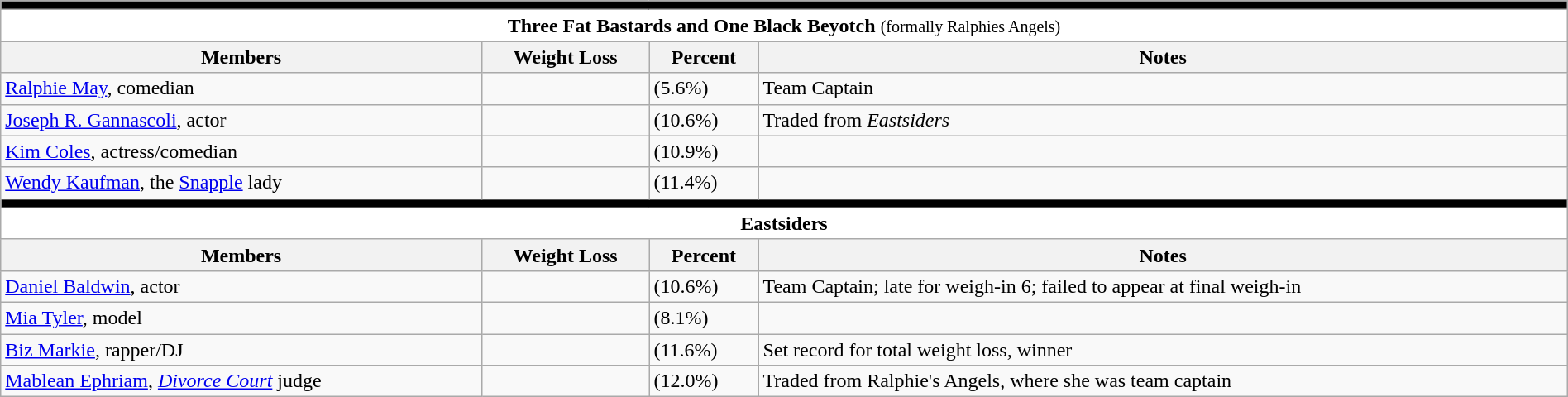<table class="wikitable" width="100%">
<tr>
<td colspan=4 style="line-height:0.5em; background:black"></td>
</tr>
<tr>
<td colspan=4 align="center" bgcolor="white"><strong>Three Fat Bastards and One Black Beyotch</strong> <small>(formally Ralphies Angels)</small></td>
</tr>
<tr>
<th>Members</th>
<th>Weight Loss</th>
<th>Percent</th>
<th>Notes</th>
</tr>
<tr>
<td><a href='#'>Ralphie May</a>, comedian</td>
<td></td>
<td>(5.6%)</td>
<td>Team Captain</td>
</tr>
<tr>
<td><a href='#'>Joseph R. Gannascoli</a>, actor</td>
<td></td>
<td>(10.6%)</td>
<td>Traded from <em>Eastsiders</em></td>
</tr>
<tr>
<td><a href='#'>Kim Coles</a>, actress/comedian</td>
<td></td>
<td>(10.9%)</td>
<td></td>
</tr>
<tr>
<td><a href='#'>Wendy Kaufman</a>, the <a href='#'>Snapple</a> lady</td>
<td></td>
<td>(11.4%)</td>
<td></td>
</tr>
<tr>
<td colspan=4 style="line-height:0.5em; background:black"></td>
</tr>
<tr>
<td colspan=4 align="center" bgcolor="white"><strong>Eastsiders</strong></td>
</tr>
<tr>
<th>Members</th>
<th>Weight Loss</th>
<th>Percent</th>
<th>Notes</th>
</tr>
<tr>
<td><a href='#'>Daniel Baldwin</a>, actor</td>
<td></td>
<td>(10.6%)</td>
<td>Team Captain; late for weigh-in 6; failed to appear at final weigh-in</td>
</tr>
<tr>
<td><a href='#'>Mia Tyler</a>, model</td>
<td></td>
<td>(8.1%)</td>
<td></td>
</tr>
<tr>
<td><a href='#'>Biz Markie</a>, rapper/DJ</td>
<td></td>
<td>(11.6%)</td>
<td>Set record for total weight loss, winner</td>
</tr>
<tr>
<td><a href='#'>Mablean Ephriam</a>, <em><a href='#'>Divorce Court</a></em> judge</td>
<td></td>
<td>(12.0%)</td>
<td>Traded from Ralphie's Angels, where she was team captain</td>
</tr>
</table>
